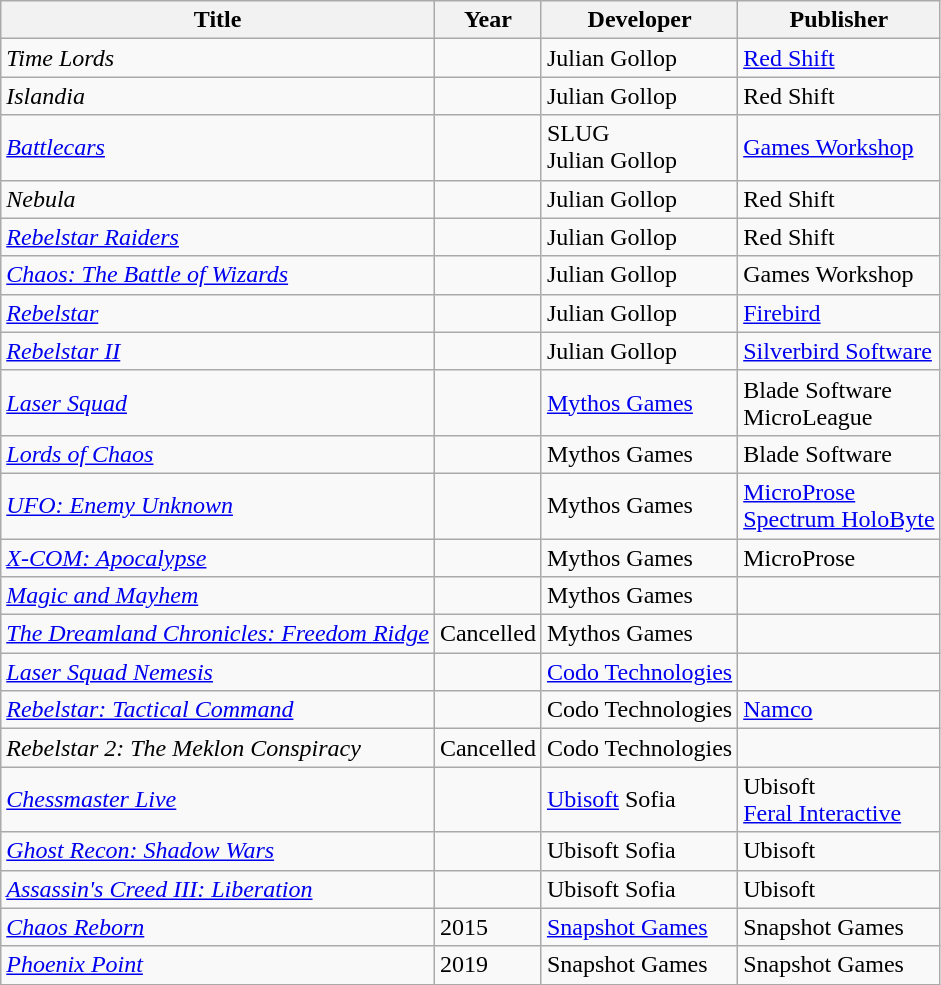<table class="wikitable sortable">
<tr>
<th scope="col">Title</th>
<th scope="col">Year</th>
<th scope="col">Developer</th>
<th scope="col">Publisher</th>
</tr>
<tr>
<td><em>Time Lords</em></td>
<td></td>
<td>Julian Gollop</td>
<td><a href='#'>Red Shift</a></td>
</tr>
<tr>
<td><em>Islandia</em></td>
<td></td>
<td>Julian Gollop</td>
<td>Red Shift</td>
</tr>
<tr>
<td><em><a href='#'>Battlecars</a></em></td>
<td></td>
<td>SLUG<br>Julian Gollop</td>
<td><a href='#'>Games Workshop</a></td>
</tr>
<tr>
<td><em>Nebula</em></td>
<td></td>
<td>Julian Gollop</td>
<td>Red Shift</td>
</tr>
<tr>
<td><em><a href='#'>Rebelstar Raiders</a></em></td>
<td></td>
<td>Julian Gollop</td>
<td>Red Shift</td>
</tr>
<tr>
<td><em><a href='#'>Chaos: The Battle of Wizards</a></em></td>
<td></td>
<td>Julian Gollop</td>
<td>Games Workshop</td>
</tr>
<tr>
<td><em><a href='#'>Rebelstar</a></em></td>
<td></td>
<td>Julian Gollop</td>
<td><a href='#'>Firebird</a></td>
</tr>
<tr>
<td><em><a href='#'>Rebelstar II</a></em></td>
<td></td>
<td>Julian Gollop</td>
<td><a href='#'>Silverbird Software</a></td>
</tr>
<tr>
<td><em><a href='#'>Laser Squad</a></em></td>
<td></td>
<td><a href='#'>Mythos Games</a></td>
<td>Blade Software<br>MicroLeague</td>
</tr>
<tr>
<td><em><a href='#'>Lords of Chaos</a></em></td>
<td></td>
<td>Mythos Games</td>
<td>Blade Software</td>
</tr>
<tr>
<td><em><a href='#'>UFO: Enemy Unknown</a></em></td>
<td></td>
<td>Mythos Games</td>
<td><a href='#'>MicroProse</a><br><a href='#'>Spectrum HoloByte</a> </td>
</tr>
<tr>
<td><em><a href='#'>X-COM: Apocalypse</a></em></td>
<td></td>
<td>Mythos Games</td>
<td>MicroProse</td>
</tr>
<tr>
<td><em><a href='#'>Magic and Mayhem</a></em></td>
<td></td>
<td>Mythos Games</td>
<td> </td>
</tr>
<tr>
<td><em><a href='#'>The Dreamland Chronicles: Freedom Ridge</a></em></td>
<td>Cancelled</td>
<td>Mythos Games</td>
<td></td>
</tr>
<tr>
<td><em><a href='#'>Laser Squad Nemesis</a></em></td>
<td></td>
<td><a href='#'>Codo Technologies</a></td>
<td></td>
</tr>
<tr>
<td><em><a href='#'>Rebelstar: Tactical Command</a></em></td>
<td></td>
<td>Codo Technologies</td>
<td><a href='#'>Namco</a></td>
</tr>
<tr>
<td><em>Rebelstar 2: The Meklon Conspiracy</em></td>
<td>Cancelled</td>
<td>Codo Technologies</td>
<td></td>
</tr>
<tr>
<td><em><a href='#'>Chessmaster Live</a></em></td>
<td></td>
<td><a href='#'>Ubisoft</a> Sofia</td>
<td>Ubisoft<br><a href='#'>Feral Interactive</a> </td>
</tr>
<tr>
<td><em><a href='#'>Ghost Recon: Shadow Wars</a></em></td>
<td></td>
<td>Ubisoft Sofia</td>
<td>Ubisoft</td>
</tr>
<tr>
<td><em><a href='#'>Assassin's Creed III: Liberation</a></em></td>
<td></td>
<td>Ubisoft Sofia</td>
<td>Ubisoft </td>
</tr>
<tr>
<td><em><a href='#'>Chaos Reborn</a></em></td>
<td>2015</td>
<td><a href='#'>Snapshot Games</a></td>
<td>Snapshot Games</td>
</tr>
<tr>
<td><em><a href='#'>Phoenix Point</a></em></td>
<td>2019</td>
<td>Snapshot Games</td>
<td>Snapshot Games</td>
</tr>
</table>
